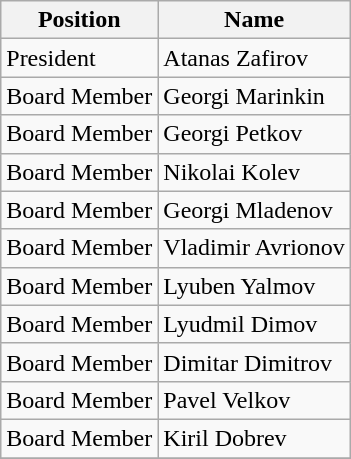<table class="wikitable">
<tr>
<th>Position</th>
<th>Name</th>
</tr>
<tr>
<td>President</td>
<td>Atanas Zafirov</td>
</tr>
<tr>
<td>Board Member</td>
<td>Georgi Marinkin</td>
</tr>
<tr>
<td>Board Member</td>
<td>Georgi Petkov</td>
</tr>
<tr>
<td>Board Member</td>
<td>Nikolai Kolev</td>
</tr>
<tr>
<td>Board Member</td>
<td>Georgi Mladenov</td>
</tr>
<tr>
<td>Board Member</td>
<td>Vladimir Avrionov</td>
</tr>
<tr>
<td>Board Member</td>
<td>Lyuben Yalmov</td>
</tr>
<tr>
<td>Board Member</td>
<td>Lyudmil Dimov</td>
</tr>
<tr>
<td>Board Member</td>
<td>Dimitar Dimitrov</td>
</tr>
<tr>
<td>Board Member</td>
<td>Pavel Velkov</td>
</tr>
<tr>
<td>Board Member</td>
<td>Kiril Dobrev</td>
</tr>
<tr>
</tr>
</table>
